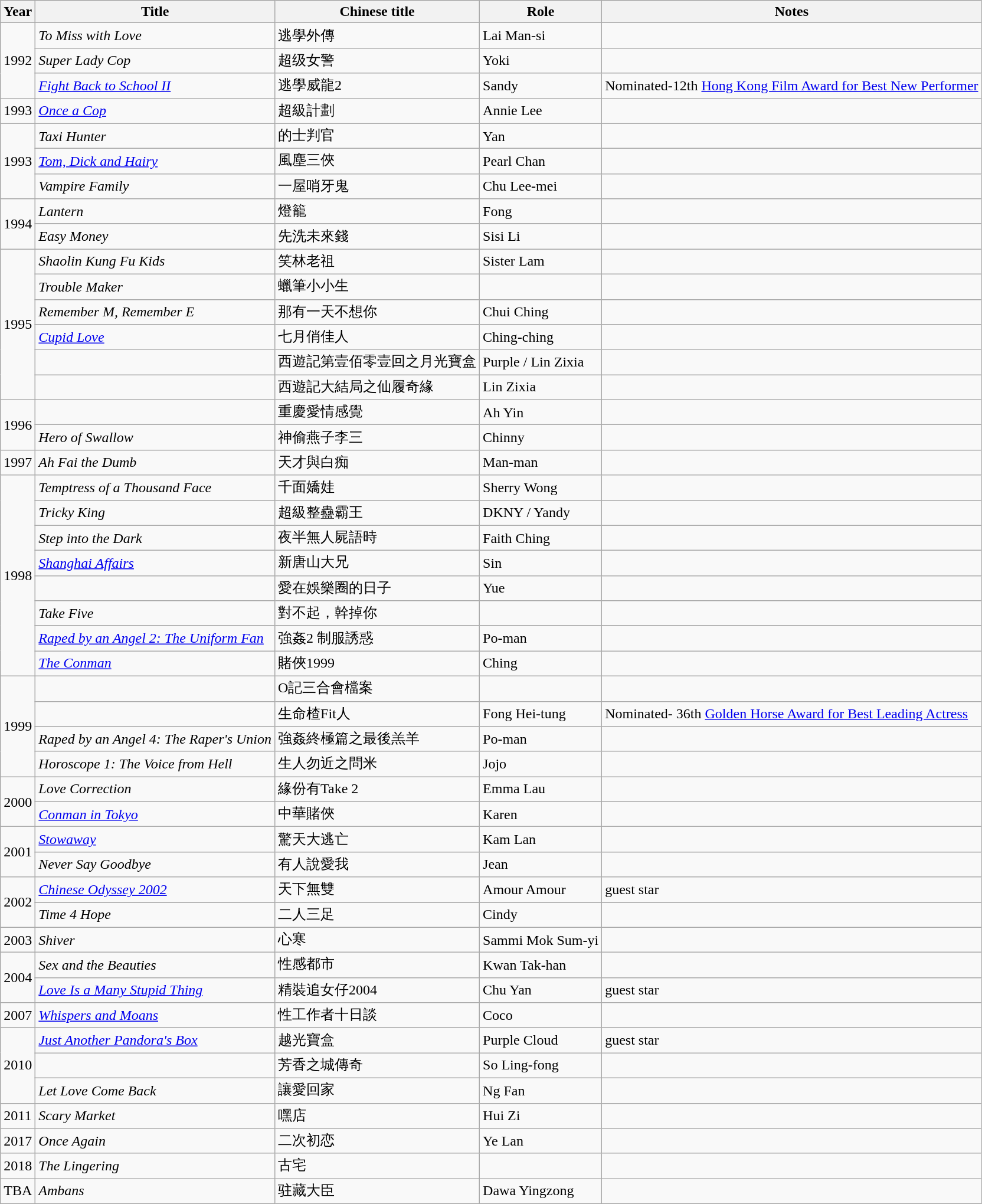<table class="wikitable sortable">
<tr>
<th>Year</th>
<th>Title</th>
<th class="unsortable">Chinese title</th>
<th class="unsortable">Role</th>
<th class="unsortable">Notes</th>
</tr>
<tr>
<td rowspan=3>1992</td>
<td><em>To Miss with Love</em></td>
<td>逃學外傳</td>
<td>Lai Man-si</td>
<td></td>
</tr>
<tr>
<td><em>Super Lady Cop</em></td>
<td>超级女警</td>
<td>Yoki</td>
<td></td>
</tr>
<tr>
<td><em><a href='#'>Fight Back to School II</a></em></td>
<td>逃學威龍2</td>
<td>Sandy</td>
<td>Nominated-12th <a href='#'>Hong Kong Film Award for Best New Performer</a></td>
</tr>
<tr>
<td>1993</td>
<td><em><a href='#'>Once a Cop</a></em></td>
<td>超級計劃</td>
<td>Annie Lee</td>
<td></td>
</tr>
<tr>
<td rowspan=3>1993</td>
<td><em>Taxi Hunter</em></td>
<td>的士判官</td>
<td>Yan</td>
<td></td>
</tr>
<tr>
<td><em><a href='#'>Tom, Dick and Hairy</a></em></td>
<td>風塵三俠</td>
<td>Pearl Chan</td>
<td></td>
</tr>
<tr>
<td><em>Vampire Family</em></td>
<td>一屋哨牙鬼</td>
<td>Chu Lee-mei</td>
<td></td>
</tr>
<tr>
<td rowspan=2>1994</td>
<td><em>Lantern</em></td>
<td>燈籠</td>
<td>Fong</td>
<td></td>
</tr>
<tr>
<td><em>Easy Money</em></td>
<td>先洗未來錢</td>
<td>Sisi Li</td>
<td></td>
</tr>
<tr>
<td rowspan=6>1995</td>
<td><em>Shaolin Kung Fu Kids</em></td>
<td>笑林老祖</td>
<td>Sister Lam</td>
<td></td>
</tr>
<tr>
<td><em>Trouble Maker</em></td>
<td>蠟筆小小生</td>
<td></td>
<td></td>
</tr>
<tr>
<td><em>Remember M, Remember E</em></td>
<td>那有一天不想你</td>
<td>Chui Ching</td>
<td></td>
</tr>
<tr>
<td><em><a href='#'>Cupid Love</a></em></td>
<td>七月俏佳人</td>
<td>Ching-ching</td>
<td></td>
</tr>
<tr>
<td><em></em></td>
<td>西遊記第壹佰零壹回之月光寶盒</td>
<td>Purple / Lin Zixia</td>
<td></td>
</tr>
<tr>
<td><em></em></td>
<td>西遊記大結局之仙履奇緣</td>
<td>Lin Zixia</td>
<td></td>
</tr>
<tr>
<td rowspan=2>1996</td>
<td><em></em></td>
<td>重慶愛情感覺</td>
<td>Ah Yin</td>
<td></td>
</tr>
<tr>
<td><em>Hero of Swallow</em></td>
<td>神偷燕子李三</td>
<td>Chinny</td>
<td></td>
</tr>
<tr>
<td>1997</td>
<td><em>Ah Fai the Dumb</em></td>
<td>天才與白痴</td>
<td>Man-man</td>
<td></td>
</tr>
<tr>
<td rowspan=8>1998</td>
<td><em>Temptress of a Thousand Face</em></td>
<td>千面嬌娃</td>
<td>Sherry Wong</td>
<td></td>
</tr>
<tr>
<td><em>Tricky King</em></td>
<td>超級整蠱霸王</td>
<td>DKNY / Yandy</td>
<td></td>
</tr>
<tr>
<td><em>Step into the Dark</em></td>
<td>夜半無人屍語時</td>
<td>Faith Ching</td>
<td></td>
</tr>
<tr>
<td><em><a href='#'>Shanghai Affairs</a></em></td>
<td>新唐山大兄</td>
<td>Sin</td>
<td></td>
</tr>
<tr>
<td><em></em></td>
<td>愛在娛樂圈的日子</td>
<td>Yue</td>
<td></td>
</tr>
<tr>
<td><em>Take Five</em></td>
<td>對不起，幹掉你</td>
<td></td>
<td></td>
</tr>
<tr>
<td><em><a href='#'>Raped by an Angel 2: The Uniform Fan</a></em></td>
<td>強姦2 制服誘惑</td>
<td>Po-man</td>
<td></td>
</tr>
<tr>
<td><em><a href='#'>The Conman</a></em></td>
<td>賭俠1999</td>
<td>Ching</td>
<td></td>
</tr>
<tr>
<td rowspan=4>1999</td>
<td><em></em></td>
<td>O記三合會檔案</td>
<td></td>
<td></td>
</tr>
<tr>
<td><em></em></td>
<td>生命楂Fit人</td>
<td>Fong Hei-tung</td>
<td>Nominated- 36th <a href='#'>Golden Horse Award for Best Leading Actress</a></td>
</tr>
<tr>
<td><em>Raped by an Angel 4: The Raper's Union</em></td>
<td>強姦終極篇之最後羔羊</td>
<td>Po-man</td>
<td></td>
</tr>
<tr>
<td><em>Horoscope 1: The Voice from Hell</em></td>
<td>生人勿近之問米</td>
<td>Jojo</td>
<td></td>
</tr>
<tr>
<td rowspan=2>2000</td>
<td><em>Love Correction</em></td>
<td>緣份有Take 2</td>
<td>Emma Lau</td>
<td></td>
</tr>
<tr>
<td><em><a href='#'>Conman in Tokyo</a></em></td>
<td>中華賭俠</td>
<td>Karen</td>
<td></td>
</tr>
<tr>
<td rowspan=2>2001</td>
<td><em><a href='#'>Stowaway</a></em></td>
<td>驚天大逃亡</td>
<td>Kam Lan</td>
<td></td>
</tr>
<tr>
<td><em>Never Say Goodbye</em></td>
<td>有人說愛我</td>
<td>Jean</td>
<td></td>
</tr>
<tr>
<td rowspan=2>2002</td>
<td><em><a href='#'>Chinese Odyssey 2002</a></em></td>
<td>天下無雙</td>
<td>Amour Amour</td>
<td>guest star</td>
</tr>
<tr>
<td><em>Time 4 Hope</em></td>
<td>二人三足</td>
<td>Cindy</td>
<td></td>
</tr>
<tr>
<td rowspan=1>2003</td>
<td><em>Shiver</em></td>
<td>心寒</td>
<td>Sammi Mok Sum-yi</td>
<td></td>
</tr>
<tr>
<td rowspan=2>2004</td>
<td><em>Sex and the Beauties</em></td>
<td>性感都市</td>
<td>Kwan Tak-han</td>
<td></td>
</tr>
<tr>
<td><em><a href='#'>Love Is a Many Stupid Thing</a></em></td>
<td>精裝追女仔2004</td>
<td>Chu Yan</td>
<td>guest star</td>
</tr>
<tr>
<td>2007</td>
<td><em><a href='#'>Whispers and Moans</a></em></td>
<td>性工作者十日談</td>
<td>Coco</td>
<td></td>
</tr>
<tr>
<td rowspan=3>2010</td>
<td><em><a href='#'>Just Another Pandora's Box</a></em></td>
<td>越光寶盒</td>
<td>Purple Cloud</td>
<td>guest star</td>
</tr>
<tr>
<td><em></em></td>
<td>芳香之城傳奇</td>
<td>So Ling-fong</td>
<td></td>
</tr>
<tr>
<td><em>Let Love Come Back</em></td>
<td>讓愛回家</td>
<td>Ng Fan</td>
<td></td>
</tr>
<tr>
<td>2011</td>
<td><em>Scary Market</em></td>
<td>嘿店</td>
<td>Hui Zi</td>
<td></td>
</tr>
<tr>
<td>2017</td>
<td><em>Once Again</em></td>
<td>二次初恋</td>
<td>Ye Lan</td>
<td></td>
</tr>
<tr>
<td>2018</td>
<td><em>The Lingering</em></td>
<td>古宅</td>
<td></td>
<td></td>
</tr>
<tr>
<td>TBA</td>
<td><em>Ambans</em></td>
<td>驻藏大臣</td>
<td>Dawa Yingzong</td>
<td></td>
</tr>
</table>
